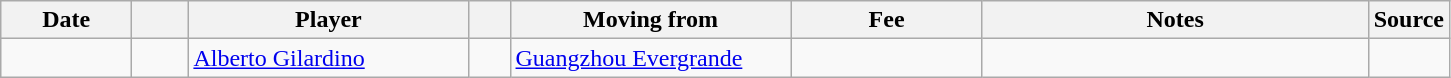<table class="wikitable sortable">
<tr>
<th style="width:80px;">Date</th>
<th style="width:30px;"></th>
<th style="width:180px;">Player</th>
<th style="width:20px;"></th>
<th style="width:180px;">Moving from</th>
<th style="width:120px;" class="unsortable">Fee</th>
<th style="width:250px;" class="unsortable">Notes</th>
<th style="width:20px;">Source</th>
</tr>
<tr>
<td></td>
<td align=center></td>
<td> <a href='#'>Alberto Gilardino</a></td>
<td align=center></td>
<td> <a href='#'>Guangzhou Evergrande</a></td>
<td align=center></td>
<td align=center></td>
<td></td>
</tr>
</table>
